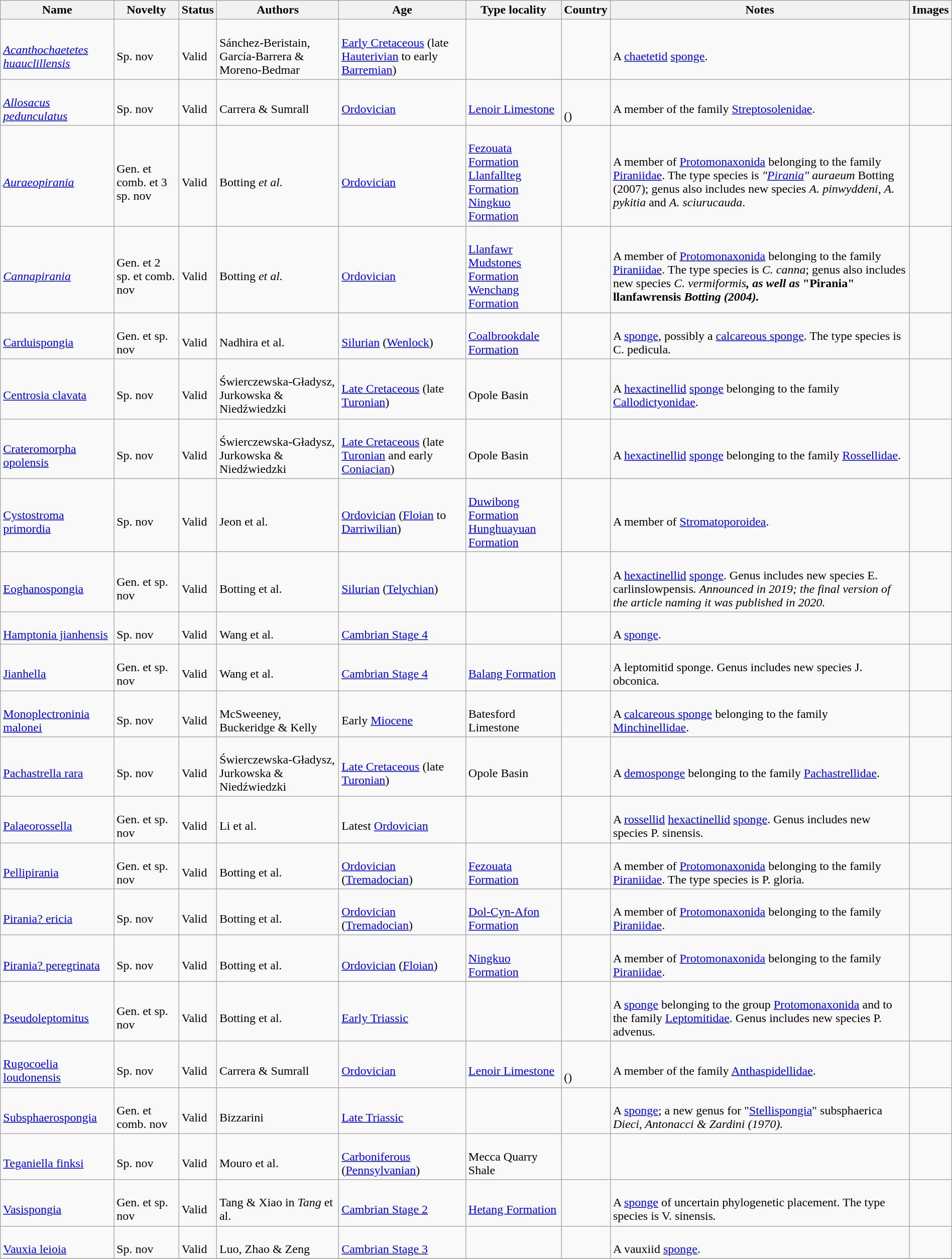<table class="wikitable sortable" align="center" width="100%">
<tr>
<th>Name</th>
<th>Novelty</th>
<th>Status</th>
<th>Authors</th>
<th>Age</th>
<th>Type locality</th>
<th>Country</th>
<th>Notes</th>
<th>Images</th>
</tr>
<tr>
<td><br><em><a href='#'>Acanthochaetetes huauclillensis</a></em></td>
<td><br>Sp. nov</td>
<td><br>Valid</td>
<td><br>Sánchez-Beristain, García-Barrera & Moreno-Bedmar</td>
<td><br><a href='#'>Early Cretaceous</a> (late <a href='#'>Hauterivian</a> to early <a href='#'>Barremian</a>)</td>
<td></td>
<td><br></td>
<td><br>A <a href='#'>chaetetid</a> <a href='#'>sponge</a>.</td>
<td></td>
</tr>
<tr>
<td><br><em><a href='#'>Allosacus pedunculatus</a></em></td>
<td><br>Sp. nov</td>
<td><br>Valid</td>
<td><br>Carrera & Sumrall</td>
<td><br><a href='#'>Ordovician</a></td>
<td><br><a href='#'>Lenoir Limestone</a></td>
<td><br><br>()</td>
<td><br>A member of the family <a href='#'>Streptosolenidae</a>.</td>
<td></td>
</tr>
<tr>
<td><br><em><a href='#'>Auraeopirania</a></em></td>
<td><br>Gen. et comb. et 3 sp. nov</td>
<td><br>Valid</td>
<td><br>Botting <em>et al.</em></td>
<td><br><a href='#'>Ordovician</a></td>
<td><br><a href='#'>Fezouata Formation</a><br>
<a href='#'>Llanfallteg Formation</a><br>
<a href='#'>Ningkuo Formation</a></td>
<td><br><br>
<br>
</td>
<td><br>A member of <a href='#'>Protomonaxonida</a> belonging to the family <a href='#'>Piraniidae</a>. The type species is <em>"<a href='#'>Pirania</a>" auraeum</em> Botting (2007); genus also includes new species <em>A. pinwyddeni</em>, <em>A. pykitia</em> and <em>A. sciurucauda</em>.</td>
<td></td>
</tr>
<tr>
<td><br><em><a href='#'>Cannapirania</a></em></td>
<td><br>Gen. et 2 sp. et comb. nov</td>
<td><br>Valid</td>
<td><br>Botting <em>et al.</em></td>
<td><br><a href='#'>Ordovician</a></td>
<td><br><a href='#'>Llanfawr Mudstones Formation</a><br>
<a href='#'>Wenchang Formation</a></td>
<td><br><br>
</td>
<td><br>A member of <a href='#'>Protomonaxonida</a> belonging to the family <a href='#'>Piraniidae</a>. The type species is <em>C. canna</em>; genus also includes new species <em>C. vermiformis<strong>, as well as </em>"Pirania" llanfawrensis<em> Botting (2004).</td>
<td></td>
</tr>
<tr>
<td><br></em><a href='#'>Carduispongia</a><em></td>
<td><br>Gen. et sp. nov</td>
<td><br>Valid</td>
<td><br>Nadhira </em>et al.<em></td>
<td><br><a href='#'>Silurian</a> (<a href='#'>Wenlock</a>)</td>
<td><br><a href='#'>Coalbrookdale Formation</a></td>
<td><br></td>
<td><br>A <a href='#'>sponge</a>, possibly a <a href='#'>calcareous sponge</a>. The type species is </em>C. pedicula<em>.</td>
<td></td>
</tr>
<tr>
<td><br></em><a href='#'>Centrosia clavata</a><em></td>
<td><br>Sp. nov</td>
<td><br>Valid</td>
<td><br>Świerczewska-Gładysz, Jurkowska & Niedźwiedzki</td>
<td><br><a href='#'>Late Cretaceous</a> (late <a href='#'>Turonian</a>)</td>
<td><br>Opole Basin</td>
<td><br></td>
<td><br>A <a href='#'>hexactinellid</a> <a href='#'>sponge</a> belonging to the family <a href='#'>Callodictyonidae</a>.</td>
<td></td>
</tr>
<tr>
<td><br></em><a href='#'>Crateromorpha opolensis</a><em></td>
<td><br>Sp. nov</td>
<td><br>Valid</td>
<td><br>Świerczewska-Gładysz, Jurkowska & Niedźwiedzki</td>
<td><br><a href='#'>Late Cretaceous</a> (late <a href='#'>Turonian</a> and early <a href='#'>Coniacian</a>)</td>
<td><br>Opole Basin</td>
<td><br></td>
<td><br>A <a href='#'>hexactinellid</a> <a href='#'>sponge</a> belonging to the family <a href='#'>Rossellidae</a>.</td>
<td></td>
</tr>
<tr>
<td><br></em><a href='#'>Cystostroma primordia</a><em></td>
<td><br>Sp. nov</td>
<td><br>Valid</td>
<td><br>Jeon </em>et al.<em></td>
<td><br><a href='#'>Ordovician</a> (<a href='#'>Floian</a> to <a href='#'>Darriwilian</a>)</td>
<td><br><a href='#'>Duwibong Formation</a><br>
<a href='#'>Hunghuayuan Formation</a></td>
<td><br><br>
</td>
<td><br>A member of <a href='#'>Stromatoporoidea</a>.</td>
<td></td>
</tr>
<tr>
<td><br></em><a href='#'>Eoghanospongia</a><em></td>
<td><br>Gen. et sp. nov</td>
<td><br>Valid</td>
<td><br>Botting </em>et al.<em></td>
<td><br><a href='#'>Silurian</a> (<a href='#'>Telychian</a>)</td>
<td></td>
<td><br></td>
<td><br>A <a href='#'>hexactinellid</a> <a href='#'>sponge</a>. Genus includes new species </em>E. carlinslowpensis<em>. Announced in 2019; the final version of the article naming it was published in 2020.</td>
<td></td>
</tr>
<tr>
<td><br></em><a href='#'>Hamptonia jianhensis</a><em></td>
<td><br>Sp. nov</td>
<td><br>Valid</td>
<td><br>Wang </em>et al.<em></td>
<td><br><a href='#'>Cambrian Stage 4</a></td>
<td></td>
<td><br></td>
<td><br>A <a href='#'>sponge</a>.</td>
<td></td>
</tr>
<tr>
<td><br></em><a href='#'>Jianhella</a><em></td>
<td><br>Gen. et sp. nov</td>
<td><br>Valid</td>
<td><br>Wang </em>et al.<em></td>
<td><br><a href='#'>Cambrian Stage 4</a></td>
<td><br><a href='#'>Balang Formation</a></td>
<td><br></td>
<td><br>A leptomitid sponge. Genus includes new species </em>J. obconica<em>.</td>
<td></td>
</tr>
<tr>
<td><br></em><a href='#'>Monoplectroninia malonei</a><em></td>
<td><br>Sp. nov</td>
<td><br>Valid</td>
<td><br>McSweeney, Buckeridge & Kelly</td>
<td><br>Early <a href='#'>Miocene</a></td>
<td><br>Batesford Limestone</td>
<td><br></td>
<td><br>A <a href='#'>calcareous sponge</a> belonging to the family <a href='#'>Minchinellidae</a>.</td>
<td></td>
</tr>
<tr>
<td><br></em><a href='#'>Pachastrella rara</a><em></td>
<td><br>Sp. nov</td>
<td><br>Valid</td>
<td><br>Świerczewska-Gładysz, Jurkowska & Niedźwiedzki</td>
<td><br><a href='#'>Late Cretaceous</a> (late <a href='#'>Turonian</a>)</td>
<td><br>Opole Basin</td>
<td><br></td>
<td><br>A <a href='#'>demosponge</a> belonging to the family <a href='#'>Pachastrellidae</a>.</td>
<td></td>
</tr>
<tr>
<td><br></em><a href='#'>Palaeorossella</a><em></td>
<td><br>Gen. et sp. nov</td>
<td><br>Valid</td>
<td><br>Li </em>et al.<em></td>
<td><br>Latest <a href='#'>Ordovician</a></td>
<td></td>
<td><br></td>
<td><br>A <a href='#'>rossellid</a> <a href='#'>hexactinellid</a> <a href='#'>sponge</a>. Genus includes new species </em>P. sinensis<em>.</td>
<td></td>
</tr>
<tr>
<td><br></em><a href='#'>Pellipirania</a><em></td>
<td><br>Gen. et sp. nov</td>
<td><br>Valid</td>
<td><br>Botting </em>et al.<em></td>
<td><br><a href='#'>Ordovician</a> (<a href='#'>Tremadocian</a>)</td>
<td><br><a href='#'>Fezouata Formation</a></td>
<td><br></td>
<td><br>A member of <a href='#'>Protomonaxonida</a> belonging to the family <a href='#'>Piraniidae</a>. The type species is </em>P. gloria<em>.</td>
<td></td>
</tr>
<tr>
<td><br></em><a href='#'>Pirania? ericia</a><em></td>
<td><br>Sp. nov</td>
<td><br>Valid</td>
<td><br>Botting </em>et al.<em></td>
<td><br><a href='#'>Ordovician</a> (<a href='#'>Tremadocian</a>)</td>
<td><br><a href='#'>Dol-Cyn-Afon Formation</a></td>
<td><br></td>
<td><br>A member of <a href='#'>Protomonaxonida</a> belonging to the family <a href='#'>Piraniidae</a>.</td>
<td></td>
</tr>
<tr>
<td><br></em><a href='#'>Pirania? peregrinata</a><em></td>
<td><br>Sp. nov</td>
<td><br>Valid</td>
<td><br>Botting </em>et al.<em></td>
<td><br><a href='#'>Ordovician</a> (<a href='#'>Floian</a>)</td>
<td><br><a href='#'>Ningkuo Formation</a></td>
<td><br></td>
<td><br>A member of <a href='#'>Protomonaxonida</a> belonging to the family <a href='#'>Piraniidae</a>.</td>
<td></td>
</tr>
<tr>
<td><br></em><a href='#'>Pseudoleptomitus</a><em></td>
<td><br>Gen. et sp. nov</td>
<td><br>Valid</td>
<td><br>Botting </em>et al.<em></td>
<td><br><a href='#'>Early Triassic</a></td>
<td></td>
<td><br></td>
<td><br>A <a href='#'>sponge</a> belonging to the group <a href='#'>Protomonaxonida</a> and to the family <a href='#'>Leptomitidae</a>. Genus includes new species </em>P. advenus<em>.</td>
<td></td>
</tr>
<tr>
<td><br></em><a href='#'>Rugocoelia loudonensis</a><em></td>
<td><br>Sp. nov</td>
<td><br>Valid</td>
<td><br>Carrera & Sumrall</td>
<td><br><a href='#'>Ordovician</a></td>
<td><br><a href='#'>Lenoir Limestone</a></td>
<td><br><br>()</td>
<td><br>A member of the family <a href='#'>Anthaspidellidae</a>.</td>
<td></td>
</tr>
<tr>
<td><br></em><a href='#'>Subsphaerospongia</a><em></td>
<td><br>Gen. et comb. nov</td>
<td><br>Valid</td>
<td><br>Bizzarini</td>
<td><br><a href='#'>Late Triassic</a></td>
<td></td>
<td><br></td>
<td><br>A <a href='#'>sponge</a>; a new genus for </em>"<a href='#'>Stellispongia</a>" subsphaerica<em> Dieci, Antonacci & Zardini (1970).</td>
<td></td>
</tr>
<tr>
<td><br></em><a href='#'>Teganiella finksi</a><em></td>
<td><br>Sp. nov</td>
<td><br>Valid</td>
<td><br>Mouro </em>et al.<em></td>
<td><br><a href='#'>Carboniferous</a> (<a href='#'>Pennsylvanian</a>)</td>
<td><br>Mecca Quarry Shale</td>
<td><br></td>
<td></td>
<td></td>
</tr>
<tr>
<td><br></em><a href='#'>Vasispongia</a><em></td>
<td><br>Gen. et sp. nov</td>
<td><br>Valid</td>
<td><br>Tang & Xiao </em>in<em> Tang </em>et al.<em></td>
<td><br><a href='#'>Cambrian Stage 2</a></td>
<td><br><a href='#'>Hetang Formation</a></td>
<td><br></td>
<td><br>A <a href='#'>sponge</a> of uncertain phylogenetic placement. The type species is </em>V. sinensis<em>.</td>
<td></td>
</tr>
<tr>
<td><br></em><a href='#'>Vauxia leioia</a><em></td>
<td><br>Sp. nov</td>
<td><br>Valid</td>
<td><br>Luo, Zhao & Zeng</td>
<td><br><a href='#'>Cambrian Stage 3</a></td>
<td></td>
<td><br></td>
<td><br>A vauxiid <a href='#'>sponge</a>.</td>
<td></td>
</tr>
<tr>
</tr>
</table>
